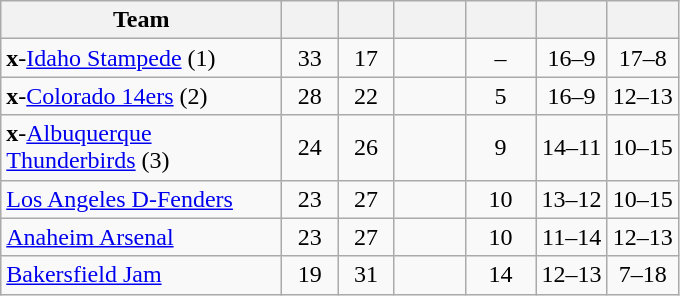<table class="wikitable" style="text-align:center">
<tr>
<th style="width:180px">Team</th>
<th style="width:30px"></th>
<th style="width:30px"></th>
<th style="width:40px"></th>
<th style="width:40px"></th>
<th style="width:40px"></th>
<th style="width:40px"></th>
</tr>
<tr>
<td align=left><strong>x</strong>-<a href='#'>Idaho Stampede</a> (1)</td>
<td>33</td>
<td>17</td>
<td></td>
<td>–</td>
<td>16–9</td>
<td>17–8</td>
</tr>
<tr>
<td align=left><strong>x</strong>-<a href='#'>Colorado 14ers</a> (2)</td>
<td>28</td>
<td>22</td>
<td></td>
<td>5</td>
<td>16–9</td>
<td>12–13</td>
</tr>
<tr>
<td align=left><strong>x</strong>-<a href='#'>Albuquerque Thunderbirds</a> (3)</td>
<td>24</td>
<td>26</td>
<td></td>
<td>9</td>
<td>14–11</td>
<td>10–15</td>
</tr>
<tr>
<td align=left><a href='#'>Los Angeles D-Fenders</a></td>
<td>23</td>
<td>27</td>
<td></td>
<td>10</td>
<td>13–12</td>
<td>10–15</td>
</tr>
<tr>
<td align=left><a href='#'>Anaheim Arsenal</a></td>
<td>23</td>
<td>27</td>
<td></td>
<td>10</td>
<td>11–14</td>
<td>12–13</td>
</tr>
<tr>
<td align=left><a href='#'>Bakersfield Jam</a></td>
<td>19</td>
<td>31</td>
<td></td>
<td>14</td>
<td>12–13</td>
<td>7–18</td>
</tr>
</table>
